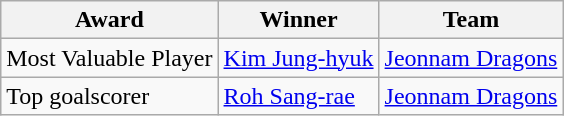<table class="wikitable">
<tr>
<th>Award</th>
<th>Winner</th>
<th>Team</th>
</tr>
<tr>
<td>Most Valuable Player</td>
<td> <a href='#'>Kim Jung-hyuk</a></td>
<td><a href='#'>Jeonnam Dragons</a></td>
</tr>
<tr>
<td>Top goalscorer</td>
<td> <a href='#'>Roh Sang-rae</a></td>
<td><a href='#'>Jeonnam Dragons</a></td>
</tr>
</table>
